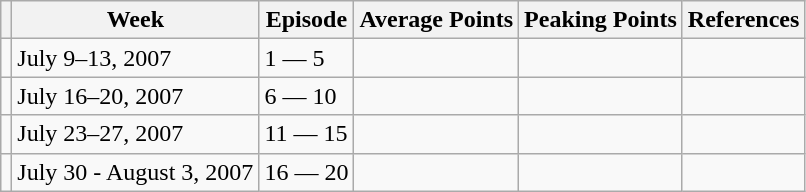<table class="wikitable">
<tr>
<th></th>
<th>Week</th>
<th>Episode</th>
<th>Average Points</th>
<th>Peaking Points</th>
<th>References</th>
</tr>
<tr>
<td></td>
<td>July 9–13, 2007</td>
<td>1 — 5</td>
<td></td>
<td></td>
<td></td>
</tr>
<tr>
<td></td>
<td>July 16–20, 2007</td>
<td>6 — 10</td>
<td></td>
<td></td>
<td></td>
</tr>
<tr>
<td></td>
<td>July 23–27, 2007</td>
<td>11 — 15</td>
<td></td>
<td></td>
<td></td>
</tr>
<tr>
<td></td>
<td>July 30 - August 3, 2007</td>
<td>16 — 20</td>
<td></td>
<td></td>
<td></td>
</tr>
</table>
